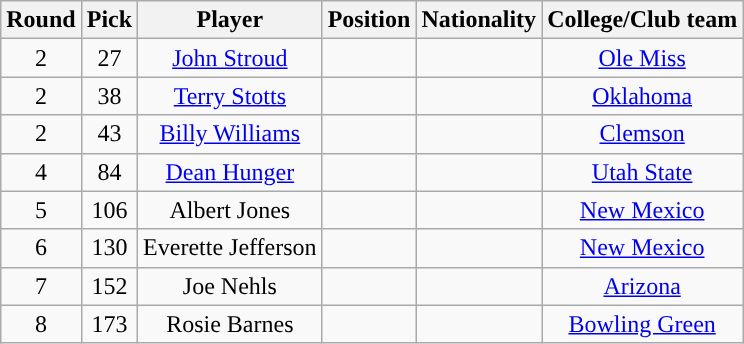<table class="wikitable sortable sortable">
<tr>
<th>Round</th>
<th>Pick</th>
<th>Player</th>
<th>Position</th>
<th>Nationality</th>
<th>College/Club team</th>
</tr>
<tr style="text-align: center">
<td>2</td>
<td>27</td>
<td><a href='#'>John Stroud</a></td>
<td></td>
<td></td>
<td><a href='#'>Ole Miss</a></td>
</tr>
<tr style="text-align: center">
<td>2</td>
<td>38</td>
<td><a href='#'>Terry Stotts</a></td>
<td></td>
<td></td>
<td><a href='#'>Oklahoma</a></td>
</tr>
<tr style="text-align: center">
<td>2</td>
<td>43</td>
<td><a href='#'>Billy Williams</a></td>
<td></td>
<td></td>
<td><a href='#'>Clemson</a></td>
</tr>
<tr style="text-align: center">
<td>4</td>
<td>84</td>
<td><a href='#'>Dean Hunger</a></td>
<td></td>
<td></td>
<td><a href='#'>Utah State</a></td>
</tr>
<tr style="text-align: center">
<td>5</td>
<td>106</td>
<td>Albert Jones</td>
<td></td>
<td></td>
<td><a href='#'>New Mexico</a></td>
</tr>
<tr style="text-align: center">
<td>6</td>
<td>130</td>
<td>Everette Jefferson</td>
<td></td>
<td></td>
<td><a href='#'>New Mexico</a></td>
</tr>
<tr style="text-align: center">
<td>7</td>
<td>152</td>
<td>Joe Nehls</td>
<td></td>
<td></td>
<td><a href='#'>Arizona</a></td>
</tr>
<tr style="text-align: center">
<td>8</td>
<td>173</td>
<td>Rosie Barnes</td>
<td></td>
<td></td>
<td><a href='#'>Bowling Green</a></td>
</tr>
</table>
